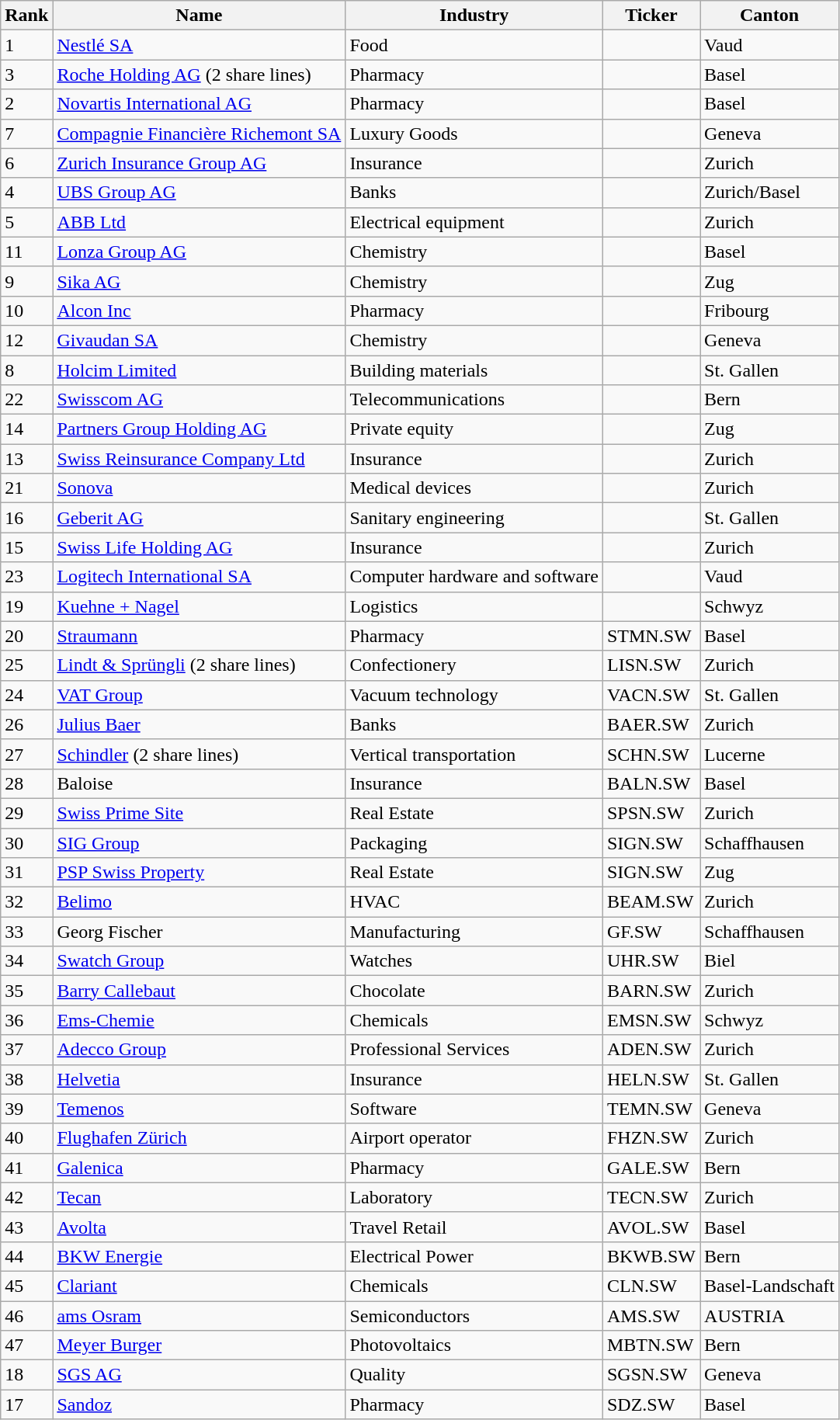<table class="wikitable sortable">
<tr>
<th>Rank</th>
<th>Name</th>
<th>Industry</th>
<th>Ticker</th>
<th>Canton</th>
</tr>
<tr>
<td>1</td>
<td><a href='#'>Nestlé SA</a></td>
<td>Food</td>
<td></td>
<td>Vaud</td>
</tr>
<tr>
<td>3</td>
<td><a href='#'>Roche Holding AG</a> (2 share lines)</td>
<td>Pharmacy</td>
<td></td>
<td>Basel</td>
</tr>
<tr>
<td>2</td>
<td><a href='#'>Novartis International AG</a></td>
<td>Pharmacy</td>
<td></td>
<td>Basel</td>
</tr>
<tr>
<td>7</td>
<td><a href='#'>Compagnie Financière Richemont SA</a></td>
<td>Luxury Goods</td>
<td></td>
<td>Geneva</td>
</tr>
<tr>
<td>6</td>
<td><a href='#'>Zurich Insurance Group AG</a></td>
<td>Insurance</td>
<td></td>
<td>Zurich</td>
</tr>
<tr>
<td>4</td>
<td><a href='#'>UBS Group AG</a></td>
<td>Banks</td>
<td></td>
<td>Zurich/Basel</td>
</tr>
<tr>
<td>5</td>
<td><a href='#'>ABB Ltd</a></td>
<td>Electrical equipment</td>
<td></td>
<td>Zurich</td>
</tr>
<tr>
<td>11</td>
<td><a href='#'>Lonza Group AG</a></td>
<td>Chemistry</td>
<td></td>
<td>Basel</td>
</tr>
<tr>
<td>9</td>
<td><a href='#'>Sika AG</a></td>
<td>Chemistry</td>
<td></td>
<td>Zug</td>
</tr>
<tr>
<td>10</td>
<td><a href='#'>Alcon Inc</a></td>
<td>Pharmacy</td>
<td></td>
<td>Fribourg</td>
</tr>
<tr>
<td>12</td>
<td><a href='#'>Givaudan SA</a></td>
<td>Chemistry</td>
<td></td>
<td>Geneva</td>
</tr>
<tr>
<td>8</td>
<td><a href='#'>Holcim Limited</a></td>
<td>Building materials</td>
<td></td>
<td>St. Gallen</td>
</tr>
<tr>
<td>22</td>
<td><a href='#'>Swisscom AG</a></td>
<td>Telecommunications</td>
<td></td>
<td>Bern</td>
</tr>
<tr>
<td>14</td>
<td><a href='#'>Partners Group Holding AG</a></td>
<td>Private equity</td>
<td></td>
<td>Zug</td>
</tr>
<tr>
<td>13</td>
<td><a href='#'>Swiss Reinsurance Company Ltd</a></td>
<td>Insurance</td>
<td></td>
<td>Zurich</td>
</tr>
<tr>
<td>21</td>
<td><a href='#'>Sonova</a></td>
<td>Medical devices</td>
<td></td>
<td>Zurich</td>
</tr>
<tr>
<td>16</td>
<td><a href='#'>Geberit AG</a></td>
<td>Sanitary engineering</td>
<td></td>
<td>St. Gallen</td>
</tr>
<tr>
<td>15</td>
<td><a href='#'>Swiss Life Holding AG</a></td>
<td>Insurance</td>
<td></td>
<td>Zurich</td>
</tr>
<tr>
<td>23</td>
<td><a href='#'>Logitech International SA</a></td>
<td>Computer hardware and software</td>
<td></td>
<td>Vaud</td>
</tr>
<tr>
<td>19</td>
<td><a href='#'>Kuehne + Nagel</a></td>
<td>Logistics</td>
<td></td>
<td>Schwyz</td>
</tr>
<tr>
<td>20</td>
<td><a href='#'>Straumann</a></td>
<td>Pharmacy</td>
<td>STMN.SW</td>
<td>Basel</td>
</tr>
<tr>
<td>25</td>
<td><a href='#'>Lindt & Sprüngli</a> (2 share lines)</td>
<td>Confectionery</td>
<td>LISN.SW</td>
<td>Zurich</td>
</tr>
<tr>
<td>24</td>
<td><a href='#'>VAT Group</a></td>
<td>Vacuum technology</td>
<td>VACN.SW</td>
<td>St. Gallen</td>
</tr>
<tr>
<td>26</td>
<td><a href='#'>Julius Baer</a></td>
<td>Banks</td>
<td>BAER.SW</td>
<td>Zurich</td>
</tr>
<tr>
<td>27</td>
<td><a href='#'>Schindler</a> (2 share lines)</td>
<td>Vertical transportation</td>
<td>SCHN.SW</td>
<td>Lucerne</td>
</tr>
<tr>
<td>28</td>
<td>Baloise</td>
<td>Insurance</td>
<td>BALN.SW</td>
<td>Basel</td>
</tr>
<tr>
<td>29</td>
<td><a href='#'>Swiss Prime Site</a></td>
<td>Real Estate</td>
<td>SPSN.SW</td>
<td>Zurich</td>
</tr>
<tr>
<td>30</td>
<td><a href='#'>SIG Group</a></td>
<td>Packaging</td>
<td>SIGN.SW</td>
<td>Schaffhausen</td>
</tr>
<tr>
<td>31</td>
<td><a href='#'>PSP Swiss Property</a></td>
<td>Real Estate</td>
<td>SIGN.SW</td>
<td>Zug</td>
</tr>
<tr>
<td>32</td>
<td><a href='#'>Belimo</a></td>
<td>HVAC</td>
<td>BEAM.SW</td>
<td>Zurich</td>
</tr>
<tr>
<td>33</td>
<td>Georg Fischer</td>
<td>Manufacturing</td>
<td>GF.SW</td>
<td>Schaffhausen</td>
</tr>
<tr>
<td>34</td>
<td><a href='#'>Swatch Group</a></td>
<td>Watches</td>
<td>UHR.SW</td>
<td>Biel</td>
</tr>
<tr>
<td>35</td>
<td><a href='#'>Barry Callebaut</a></td>
<td>Chocolate</td>
<td>BARN.SW</td>
<td>Zurich</td>
</tr>
<tr>
<td>36</td>
<td><a href='#'>Ems-Chemie</a></td>
<td>Chemicals</td>
<td>EMSN.SW</td>
<td>Schwyz</td>
</tr>
<tr>
<td>37</td>
<td><a href='#'>Adecco Group</a></td>
<td>Professional Services</td>
<td>ADEN.SW</td>
<td>Zurich</td>
</tr>
<tr>
<td>38</td>
<td><a href='#'>Helvetia</a></td>
<td>Insurance</td>
<td>HELN.SW</td>
<td>St. Gallen</td>
</tr>
<tr>
<td>39</td>
<td><a href='#'>Temenos</a></td>
<td>Software</td>
<td>TEMN.SW</td>
<td>Geneva</td>
</tr>
<tr>
<td>40</td>
<td><a href='#'>Flughafen Zürich</a></td>
<td>Airport operator</td>
<td>FHZN.SW</td>
<td>Zurich</td>
</tr>
<tr>
<td>41</td>
<td><a href='#'>Galenica</a></td>
<td>Pharmacy</td>
<td>GALE.SW</td>
<td>Bern</td>
</tr>
<tr>
<td>42</td>
<td><a href='#'>Tecan</a></td>
<td>Laboratory</td>
<td>TECN.SW</td>
<td>Zurich</td>
</tr>
<tr>
<td>43</td>
<td><a href='#'>Avolta</a></td>
<td>Travel Retail</td>
<td>AVOL.SW</td>
<td>Basel</td>
</tr>
<tr>
<td>44</td>
<td><a href='#'>BKW Energie</a></td>
<td>Electrical Power</td>
<td>BKWB.SW</td>
<td>Bern</td>
</tr>
<tr>
<td>45</td>
<td><a href='#'>Clariant</a></td>
<td>Chemicals</td>
<td>CLN.SW</td>
<td>Basel-Landschaft</td>
</tr>
<tr>
<td>46</td>
<td><a href='#'>ams Osram</a></td>
<td>Semiconductors</td>
<td>AMS.SW</td>
<td>AUSTRIA</td>
</tr>
<tr>
<td>47</td>
<td><a href='#'>Meyer Burger</a></td>
<td>Photovoltaics</td>
<td>MBTN.SW</td>
<td>Bern</td>
</tr>
<tr>
<td>18</td>
<td><a href='#'>SGS AG</a></td>
<td>Quality</td>
<td>SGSN.SW</td>
<td>Geneva</td>
</tr>
<tr>
<td>17</td>
<td><a href='#'>Sandoz</a></td>
<td>Pharmacy</td>
<td>SDZ.SW</td>
<td>Basel</td>
</tr>
</table>
